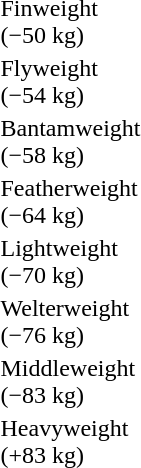<table>
<tr>
<td rowspan=2>Finweight<br>(−50 kg)</td>
<td rowspan=2></td>
<td rowspan=2></td>
<td></td>
</tr>
<tr>
<td></td>
</tr>
<tr>
<td rowspan=2>Flyweight<br>(−54 kg)</td>
<td rowspan=2></td>
<td rowspan=2></td>
<td></td>
</tr>
<tr>
<td></td>
</tr>
<tr>
<td rowspan=2>Bantamweight<br>(−58 kg)</td>
<td rowspan=2></td>
<td rowspan=2></td>
<td></td>
</tr>
<tr>
<td></td>
</tr>
<tr>
<td rowspan=2>Featherweight<br>(−64 kg)</td>
<td rowspan=2></td>
<td rowspan=2></td>
<td></td>
</tr>
<tr>
<td></td>
</tr>
<tr>
<td rowspan=2>Lightweight<br>(−70 kg)</td>
<td rowspan=2></td>
<td rowspan=2></td>
<td></td>
</tr>
<tr>
<td></td>
</tr>
<tr>
<td rowspan=2>Welterweight<br>(−76 kg)</td>
<td rowspan=2></td>
<td rowspan=2></td>
<td></td>
</tr>
<tr>
<td></td>
</tr>
<tr>
<td rowspan=2>Middleweight<br>(−83 kg)</td>
<td rowspan=2></td>
<td rowspan=2></td>
<td></td>
</tr>
<tr>
<td></td>
</tr>
<tr>
<td rowspan=2>Heavyweight<br>(+83 kg)</td>
<td rowspan=2></td>
<td rowspan=2></td>
<td></td>
</tr>
<tr>
<td></td>
</tr>
</table>
